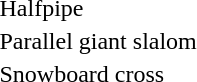<table>
<tr valign="top">
<td>Halfpipe <br></td>
<td></td>
<td></td>
<td></td>
</tr>
<tr valign="top">
<td>Parallel giant slalom <br></td>
<td></td>
<td></td>
<td></td>
</tr>
<tr valign="top">
<td>Snowboard cross <br></td>
<td></td>
<td></td>
<td></td>
</tr>
</table>
